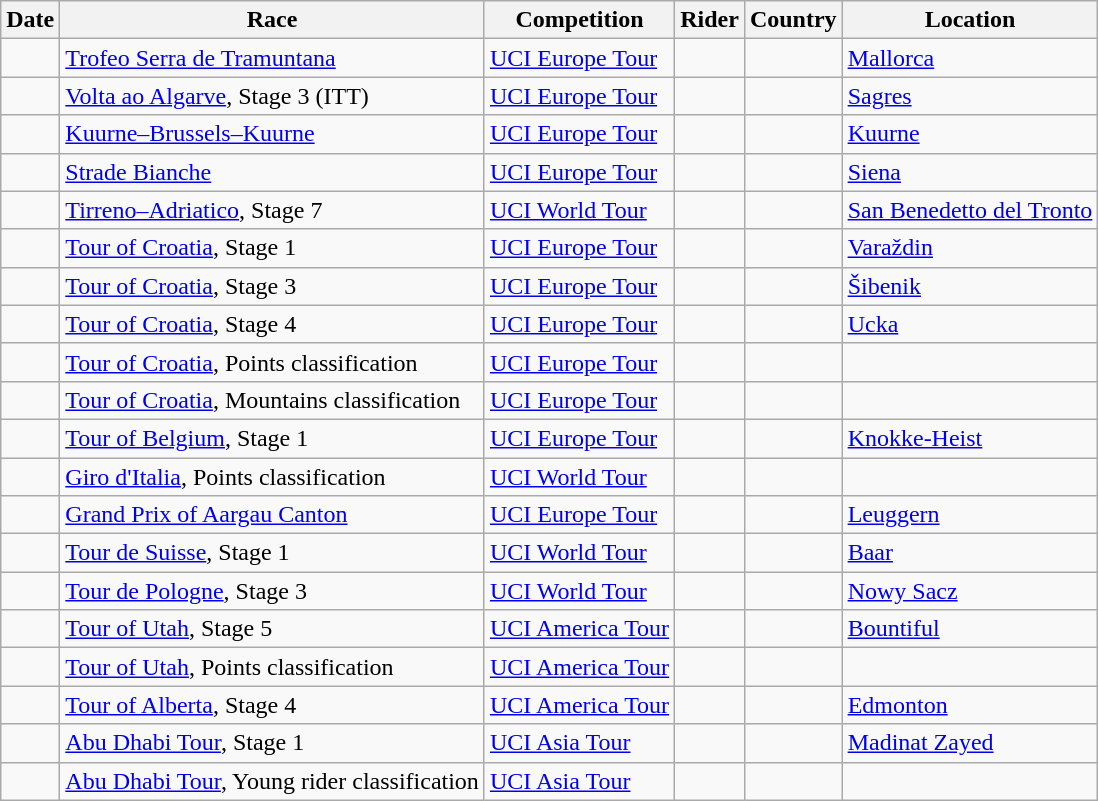<table class="wikitable sortable">
<tr>
<th>Date</th>
<th>Race</th>
<th>Competition</th>
<th>Rider</th>
<th>Country</th>
<th>Location</th>
</tr>
<tr>
<td></td>
<td><a href='#'>Trofeo Serra de Tramuntana</a></td>
<td><a href='#'>UCI Europe Tour</a></td>
<td></td>
<td></td>
<td><a href='#'>Mallorca</a></td>
</tr>
<tr>
<td></td>
<td><a href='#'>Volta ao Algarve</a>, Stage 3 (ITT)</td>
<td><a href='#'>UCI Europe Tour</a></td>
<td></td>
<td></td>
<td><a href='#'>Sagres</a></td>
</tr>
<tr>
<td></td>
<td><a href='#'>Kuurne–Brussels–Kuurne</a></td>
<td><a href='#'>UCI Europe Tour</a></td>
<td></td>
<td></td>
<td><a href='#'>Kuurne</a></td>
</tr>
<tr>
<td></td>
<td><a href='#'>Strade Bianche</a></td>
<td><a href='#'>UCI Europe Tour</a></td>
<td></td>
<td></td>
<td><a href='#'>Siena</a></td>
</tr>
<tr>
<td></td>
<td><a href='#'>Tirreno–Adriatico</a>, Stage 7</td>
<td><a href='#'>UCI World Tour</a></td>
<td></td>
<td></td>
<td><a href='#'>San Benedetto del Tronto</a></td>
</tr>
<tr>
<td></td>
<td><a href='#'>Tour of Croatia</a>, Stage 1</td>
<td><a href='#'>UCI Europe Tour</a></td>
<td></td>
<td></td>
<td><a href='#'>Varaždin</a></td>
</tr>
<tr>
<td></td>
<td><a href='#'>Tour of Croatia</a>, Stage 3</td>
<td><a href='#'>UCI Europe Tour</a></td>
<td></td>
<td></td>
<td><a href='#'>Šibenik</a></td>
</tr>
<tr>
<td></td>
<td><a href='#'>Tour of Croatia</a>, Stage 4</td>
<td><a href='#'>UCI Europe Tour</a></td>
<td></td>
<td></td>
<td><a href='#'>Ucka</a></td>
</tr>
<tr>
<td></td>
<td><a href='#'>Tour of Croatia</a>, Points classification</td>
<td><a href='#'>UCI Europe Tour</a></td>
<td></td>
<td></td>
<td></td>
</tr>
<tr>
<td></td>
<td><a href='#'>Tour of Croatia</a>, Mountains classification</td>
<td><a href='#'>UCI Europe Tour</a></td>
<td></td>
<td></td>
<td></td>
</tr>
<tr>
<td></td>
<td><a href='#'>Tour of Belgium</a>, Stage 1</td>
<td><a href='#'>UCI Europe Tour</a></td>
<td></td>
<td></td>
<td><a href='#'>Knokke-Heist</a></td>
</tr>
<tr>
<td></td>
<td><a href='#'>Giro d'Italia</a>, Points classification</td>
<td><a href='#'>UCI World Tour</a></td>
<td></td>
<td></td>
<td></td>
</tr>
<tr>
<td></td>
<td><a href='#'>Grand Prix of Aargau Canton</a></td>
<td><a href='#'>UCI Europe Tour</a></td>
<td></td>
<td></td>
<td><a href='#'>Leuggern</a></td>
</tr>
<tr>
<td></td>
<td><a href='#'>Tour de Suisse</a>, Stage 1</td>
<td><a href='#'>UCI World Tour</a></td>
<td></td>
<td></td>
<td><a href='#'>Baar</a></td>
</tr>
<tr>
<td></td>
<td><a href='#'>Tour de Pologne</a>, Stage 3</td>
<td><a href='#'>UCI World Tour</a></td>
<td></td>
<td></td>
<td><a href='#'>Nowy Sacz</a></td>
</tr>
<tr>
<td></td>
<td><a href='#'>Tour of Utah</a>, Stage 5</td>
<td><a href='#'>UCI America Tour</a></td>
<td></td>
<td></td>
<td><a href='#'>Bountiful</a></td>
</tr>
<tr>
<td></td>
<td><a href='#'>Tour of Utah</a>, Points classification</td>
<td><a href='#'>UCI America Tour</a></td>
<td></td>
<td></td>
<td></td>
</tr>
<tr>
<td></td>
<td><a href='#'>Tour of Alberta</a>, Stage 4</td>
<td><a href='#'>UCI America Tour</a></td>
<td></td>
<td></td>
<td><a href='#'>Edmonton</a></td>
</tr>
<tr>
<td></td>
<td><a href='#'>Abu Dhabi Tour</a>, Stage 1</td>
<td><a href='#'>UCI Asia Tour</a></td>
<td></td>
<td></td>
<td><a href='#'>Madinat Zayed</a></td>
</tr>
<tr>
<td></td>
<td><a href='#'>Abu Dhabi Tour</a>, Young rider classification</td>
<td><a href='#'>UCI Asia Tour</a></td>
<td></td>
<td></td>
<td></td>
</tr>
</table>
